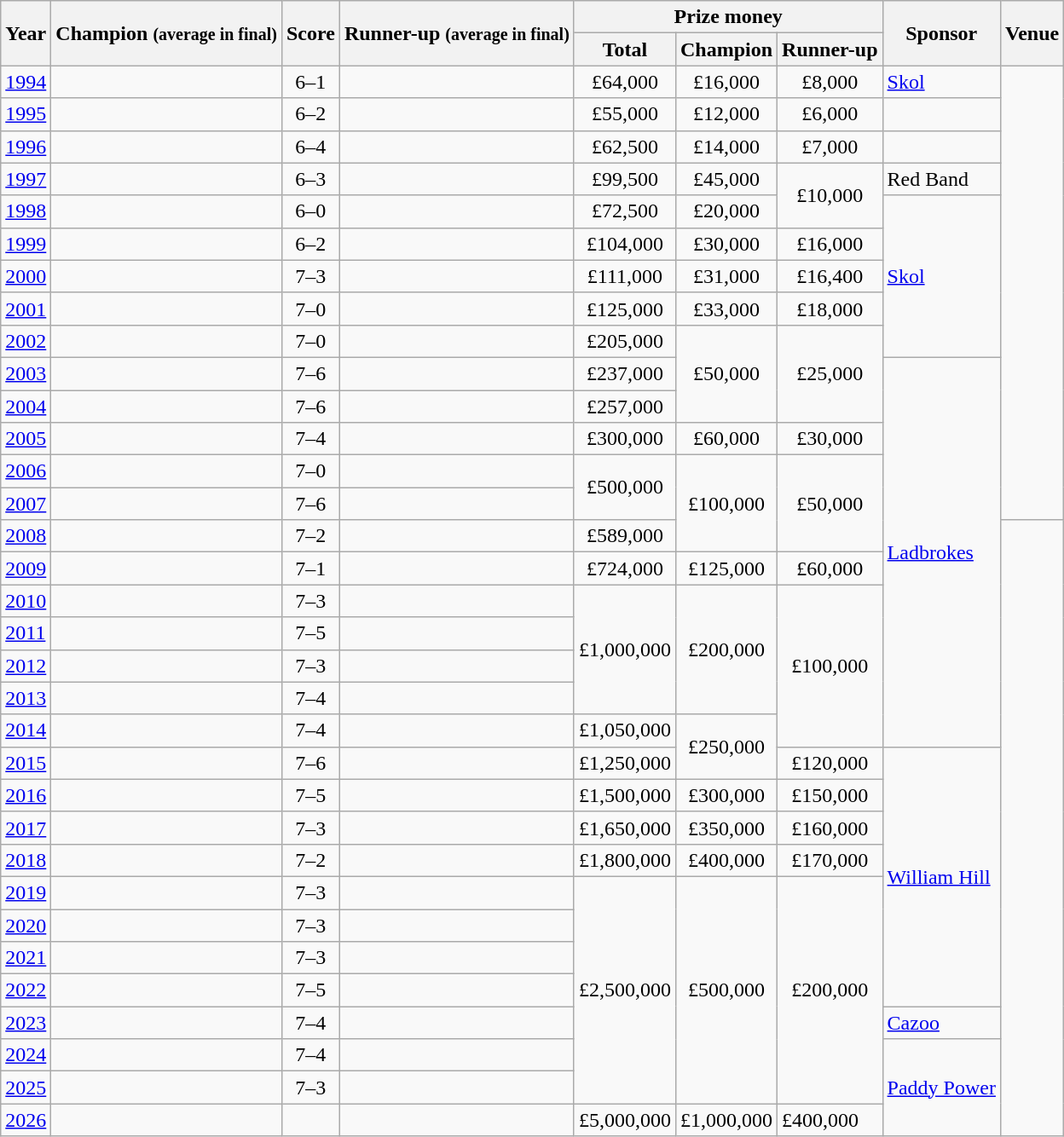<table class="wikitable">
<tr>
<th rowspan=2>Year</th>
<th rowspan=2>Champion <small>(average in final)</small></th>
<th rowspan=2>Score</th>
<th rowspan=2>Runner-up <small>(average in final)</small></th>
<th colspan=3>Prize money</th>
<th rowspan=2>Sponsor</th>
<th rowspan=2>Venue</th>
</tr>
<tr>
<th>Total</th>
<th>Champion</th>
<th>Runner-up</th>
</tr>
<tr>
<td><a href='#'>1994</a></td>
<td></td>
<td style="text-align:center;">6–1</td>
<td></td>
<td style="text-align:center;">£64,000</td>
<td style="text-align:center;">£16,000</td>
<td style="text-align:center;">£8,000</td>
<td><a href='#'>Skol</a></td>
<td style="text-align:center;" rowspan=14></td>
</tr>
<tr>
<td><a href='#'>1995</a></td>
<td></td>
<td style="text-align:center;">6–2</td>
<td></td>
<td style="text-align:center;">£55,000</td>
<td style="text-align:center;">£12,000</td>
<td style="text-align:center;">£6,000</td>
<td></td>
</tr>
<tr>
<td><a href='#'>1996</a></td>
<td></td>
<td style="text-align:center;">6–4</td>
<td></td>
<td style="text-align:center;">£62,500</td>
<td style="text-align:center;">£14,000</td>
<td style="text-align:center;">£7,000</td>
<td></td>
</tr>
<tr>
<td><a href='#'>1997</a></td>
<td></td>
<td style="text-align:center;">6–3</td>
<td></td>
<td style="text-align:center;">£99,500</td>
<td style="text-align:center;">£45,000</td>
<td rowspan=2 align="center">£10,000</td>
<td>Red Band</td>
</tr>
<tr>
<td><a href='#'>1998</a></td>
<td></td>
<td style="text-align:center;">6–0</td>
<td></td>
<td style="text-align:center;">£72,500</td>
<td style="text-align:center;">£20,000</td>
<td rowspan=5><a href='#'>Skol</a></td>
</tr>
<tr>
<td><a href='#'>1999</a></td>
<td></td>
<td style="text-align:center;">6–2</td>
<td></td>
<td style="text-align:center;">£104,000</td>
<td style="text-align:center;">£30,000</td>
<td style="text-align:center;">£16,000</td>
</tr>
<tr>
<td><a href='#'>2000</a></td>
<td></td>
<td style="text-align:center;">7–3</td>
<td></td>
<td style="text-align:center;">£111,000</td>
<td style="text-align:center;">£31,000</td>
<td style="text-align:center;">£16,400</td>
</tr>
<tr>
<td><a href='#'>2001</a></td>
<td></td>
<td style="text-align:center;">7–0</td>
<td></td>
<td style="text-align:center;">£125,000</td>
<td style="text-align:center;">£33,000</td>
<td style="text-align:center;">£18,000</td>
</tr>
<tr>
<td><a href='#'>2002</a></td>
<td></td>
<td style="text-align:center;">7–0</td>
<td></td>
<td style="text-align:center;">£205,000</td>
<td rowspan=3 align="center">£50,000</td>
<td rowspan=3 align="center">£25,000</td>
</tr>
<tr>
<td><a href='#'>2003</a></td>
<td></td>
<td style="text-align:center;">7–6</td>
<td></td>
<td style="text-align:center;">£237,000</td>
<td rowspan=12><a href='#'>Ladbrokes</a></td>
</tr>
<tr>
<td><a href='#'>2004</a></td>
<td></td>
<td style="text-align:center;">7–6</td>
<td></td>
<td style="text-align:center;">£257,000</td>
</tr>
<tr>
<td><a href='#'>2005</a></td>
<td></td>
<td style="text-align:center;">7–4</td>
<td></td>
<td style="text-align:center;">£300,000</td>
<td style="text-align:center;">£60,000</td>
<td style="text-align:center;">£30,000</td>
</tr>
<tr>
<td><a href='#'>2006</a></td>
<td></td>
<td style="text-align:center;">7–0</td>
<td></td>
<td rowspan=2 align="center">£500,000</td>
<td rowspan=3 align="center">£100,000</td>
<td rowspan=3 align="center">£50,000</td>
</tr>
<tr>
<td><a href='#'>2007</a></td>
<td></td>
<td style="text-align:center;">7–6</td>
<td></td>
</tr>
<tr>
<td><a href='#'>2008</a></td>
<td></td>
<td style="text-align:center;">7–2</td>
<td></td>
<td style="text-align:center;">£589,000</td>
<td style="text-align:center;" rowspan=19></td>
</tr>
<tr>
<td><a href='#'>2009</a></td>
<td></td>
<td style="text-align:center;">7–1</td>
<td></td>
<td style="text-align:center;">£724,000</td>
<td style="text-align:center;">£125,000</td>
<td style="text-align:center;">£60,000</td>
</tr>
<tr>
<td><a href='#'>2010</a></td>
<td></td>
<td style="text-align:center;">7–3</td>
<td></td>
<td rowspan=4 align="center">£1,000,000</td>
<td rowspan=4 align="center">£200,000</td>
<td rowspan=5 align="center">£100,000</td>
</tr>
<tr>
<td><a href='#'>2011</a></td>
<td></td>
<td style="text-align:center;">7–5</td>
<td></td>
</tr>
<tr>
<td><a href='#'>2012</a></td>
<td></td>
<td style="text-align:center;">7–3</td>
<td></td>
</tr>
<tr>
<td><a href='#'>2013</a></td>
<td></td>
<td style="text-align:center;">7–4</td>
<td></td>
</tr>
<tr>
<td><a href='#'>2014</a></td>
<td></td>
<td style="text-align:center;">7–4</td>
<td></td>
<td style="text-align:center;">£1,050,000</td>
<td rowspan=2 style="text-align:center;">£250,000</td>
</tr>
<tr>
<td><a href='#'>2015</a></td>
<td></td>
<td style="text-align:center;">7–6</td>
<td></td>
<td style="text-align:center;">£1,250,000</td>
<td style="text-align:center;">£120,000</td>
<td rowspan=8><a href='#'>William Hill</a></td>
</tr>
<tr>
<td><a href='#'>2016</a></td>
<td></td>
<td style="text-align:center;">7–5</td>
<td></td>
<td style="text-align:center;">£1,500,000</td>
<td style="text-align:center;">£300,000</td>
<td style="text-align:center;">£150,000</td>
</tr>
<tr>
<td><a href='#'>2017</a></td>
<td></td>
<td style="text-align:center;">7–3</td>
<td></td>
<td style="text-align:center;">£1,650,000</td>
<td style="text-align:center;">£350,000</td>
<td style="text-align:center;">£160,000</td>
</tr>
<tr>
<td><a href='#'>2018</a></td>
<td></td>
<td style="text-align:center;">7–2</td>
<td></td>
<td style="text-align:center;">£1,800,000</td>
<td style="text-align:center;">£400,000</td>
<td style="text-align:center;">£170,000</td>
</tr>
<tr>
<td><a href='#'>2019</a></td>
<td></td>
<td style="text-align:center;">7–3</td>
<td></td>
<td rowspan=7 style="text-align:center;">£2,500,000</td>
<td rowspan=7 style="text-align:center;">£500,000</td>
<td rowspan=7 style="text-align:center;">£200,000</td>
</tr>
<tr>
<td><a href='#'>2020</a></td>
<td></td>
<td style="text-align:center;">7–3</td>
<td></td>
</tr>
<tr>
<td><a href='#'>2021</a></td>
<td></td>
<td style="text-align:center;">7–3</td>
<td></td>
</tr>
<tr>
<td><a href='#'>2022</a></td>
<td></td>
<td style="text-align:center;">7–5</td>
<td></td>
</tr>
<tr>
<td><a href='#'>2023</a></td>
<td></td>
<td style="text-align:center;">7–4</td>
<td></td>
<td><a href='#'>Cazoo</a></td>
</tr>
<tr>
<td><a href='#'>2024</a></td>
<td></td>
<td style="text-align:center;">7–4</td>
<td></td>
<td rowspan=3><a href='#'>Paddy Power</a></td>
</tr>
<tr>
<td><a href='#'>2025</a></td>
<td></td>
<td style="text-align:center;">7–3</td>
<td></td>
</tr>
<tr>
<td><a href='#'>2026</a></td>
<td></td>
<td></td>
<td></td>
<td>£5,000,000</td>
<td>£1,000,000</td>
<td>£400,000</td>
</tr>
</table>
